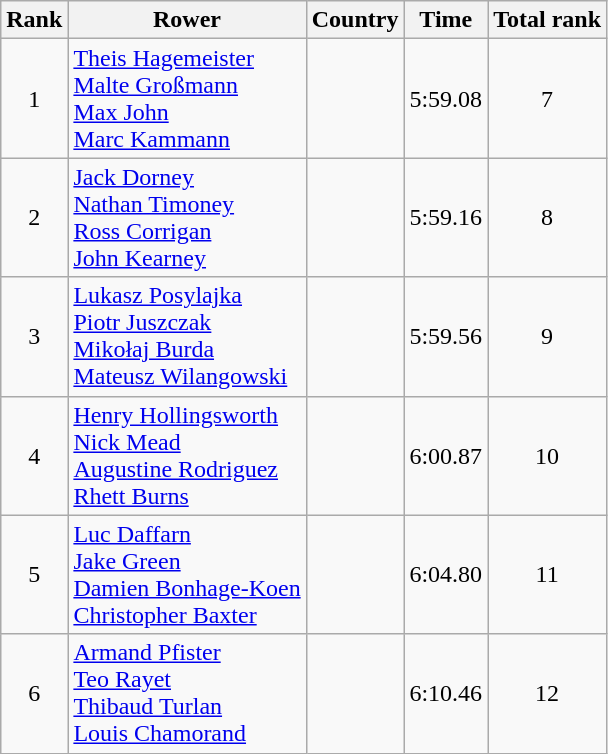<table class="wikitable" style="text-align:center">
<tr>
<th>Rank</th>
<th>Rower</th>
<th>Country</th>
<th>Time</th>
<th>Total rank</th>
</tr>
<tr>
<td>1</td>
<td align="left"><a href='#'>Theis Hagemeister</a><br><a href='#'>Malte Großmann</a><br><a href='#'>Max John</a><br><a href='#'>Marc Kammann</a></td>
<td align="left"></td>
<td>5:59.08</td>
<td>7</td>
</tr>
<tr>
<td>2</td>
<td align="left"><a href='#'>Jack Dorney</a><br><a href='#'>Nathan Timoney</a><br><a href='#'>Ross Corrigan</a><br><a href='#'>John Kearney</a></td>
<td align="left"></td>
<td>5:59.16</td>
<td>8</td>
</tr>
<tr>
<td>3</td>
<td align="left"><a href='#'>Lukasz Posylajka</a><br><a href='#'>Piotr Juszczak</a><br><a href='#'>Mikołaj Burda</a><br><a href='#'>Mateusz Wilangowski</a></td>
<td align="left"></td>
<td>5:59.56</td>
<td>9</td>
</tr>
<tr>
<td>4</td>
<td align="left"><a href='#'>Henry Hollingsworth</a><br><a href='#'>Nick Mead</a><br><a href='#'>Augustine Rodriguez</a><br><a href='#'>Rhett Burns</a></td>
<td align="left"></td>
<td>6:00.87</td>
<td>10</td>
</tr>
<tr>
<td>5</td>
<td align="left"><a href='#'>Luc Daffarn</a><br><a href='#'>Jake Green</a><br><a href='#'>Damien Bonhage-Koen</a><br><a href='#'>Christopher Baxter</a></td>
<td align="left"></td>
<td>6:04.80</td>
<td>11</td>
</tr>
<tr>
<td>6</td>
<td align="left"><a href='#'>Armand Pfister</a><br><a href='#'>Teo Rayet</a><br><a href='#'>Thibaud Turlan</a><br><a href='#'>Louis Chamorand</a></td>
<td align="left"></td>
<td>6:10.46</td>
<td>12</td>
</tr>
</table>
